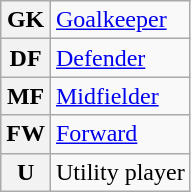<table class="wikitable">
<tr>
<th>GK</th>
<td><a href='#'>Goalkeeper</a></td>
</tr>
<tr>
<th>DF</th>
<td><a href='#'>Defender</a></td>
</tr>
<tr>
<th>MF</th>
<td><a href='#'>Midfielder</a></td>
</tr>
<tr>
<th>FW</th>
<td><a href='#'>Forward</a></td>
</tr>
<tr>
<th>U</th>
<td>Utility player</td>
</tr>
</table>
